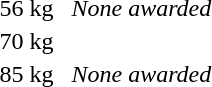<table>
<tr>
<td>56 kg</td>
<td></td>
<td></td>
<td><em>None awarded</em></td>
</tr>
<tr>
<td>70 kg</td>
<td></td>
<td></td>
<td></td>
</tr>
<tr>
<td>85 kg</td>
<td></td>
<td></td>
<td><em>None awarded</em></td>
</tr>
</table>
